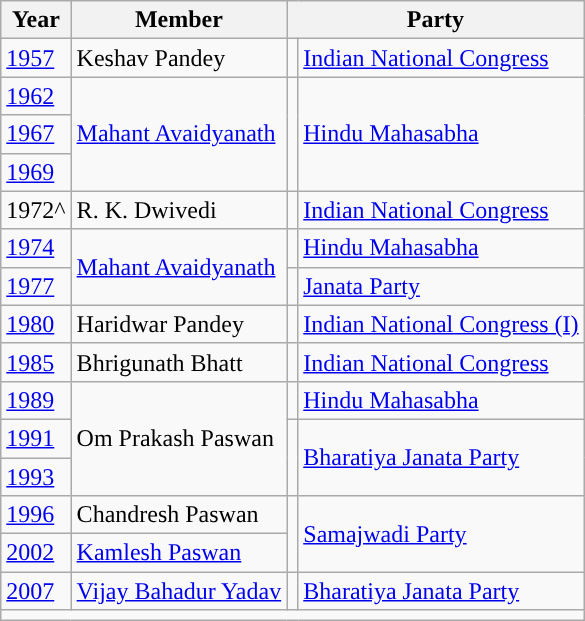<table class="wikitable">
<tr>
<th>Year</th>
<th>Member</th>
<th colspan="2">Party</th>
</tr>
<tr>
<td><a href='#'>1957</a></td>
<td>Keshav Pandey</td>
<td style="background-color: "></td>
<td><a href='#'>Indian National Congress</a></td>
</tr>
<tr>
<td><a href='#'>1962</a></td>
<td rowspan="3"><a href='#'>Mahant Avaidyanath</a></td>
<td rowspan="3" style="background-color: "></td>
<td rowspan="3"><a href='#'>Hindu Mahasabha</a></td>
</tr>
<tr>
<td><a href='#'>1967</a></td>
</tr>
<tr>
<td><a href='#'>1969</a></td>
</tr>
<tr>
<td>1972^</td>
<td>R. K. Dwivedi</td>
<td style="background-color: "></td>
<td><a href='#'>Indian National Congress</a></td>
</tr>
<tr>
<td><a href='#'>1974</a></td>
<td rowspan="2"><a href='#'>Mahant Avaidyanath</a></td>
<td style="background-color: "></td>
<td><a href='#'>Hindu Mahasabha</a></td>
</tr>
<tr>
<td><a href='#'>1977</a></td>
<td style="background-color: "></td>
<td><a href='#'>Janata Party</a></td>
</tr>
<tr>
<td><a href='#'>1980</a></td>
<td>Haridwar Pandey</td>
<td style="background-color: "></td>
<td><a href='#'>Indian National Congress (I)</a></td>
</tr>
<tr>
<td><a href='#'>1985</a></td>
<td>Bhrigunath Bhatt</td>
<td style="background-color: "></td>
<td><a href='#'>Indian National Congress</a></td>
</tr>
<tr>
<td><a href='#'>1989</a></td>
<td rowspan="3">Om Prakash Paswan</td>
<td style="background-color: "></td>
<td><a href='#'>Hindu Mahasabha</a></td>
</tr>
<tr>
<td><a href='#'>1991</a></td>
<td rowspan="2" style="background-color: "></td>
<td rowspan="2"><a href='#'>Bharatiya Janata Party</a></td>
</tr>
<tr>
<td><a href='#'>1993</a></td>
</tr>
<tr>
<td><a href='#'>1996</a></td>
<td>Chandresh Paswan</td>
<td rowspan="2" style="background-color: "></td>
<td rowspan="2"><a href='#'>Samajwadi Party</a></td>
</tr>
<tr>
<td><a href='#'>2002</a></td>
<td><a href='#'>Kamlesh Paswan</a></td>
</tr>
<tr>
<td><a href='#'>2007</a></td>
<td><a href='#'>Vijay Bahadur Yadav</a></td>
<td style="background-color: "></td>
<td><a href='#'>Bharatiya Janata Party</a></td>
</tr>
<tr>
<td colspan="4"></td>
</tr>
</table>
